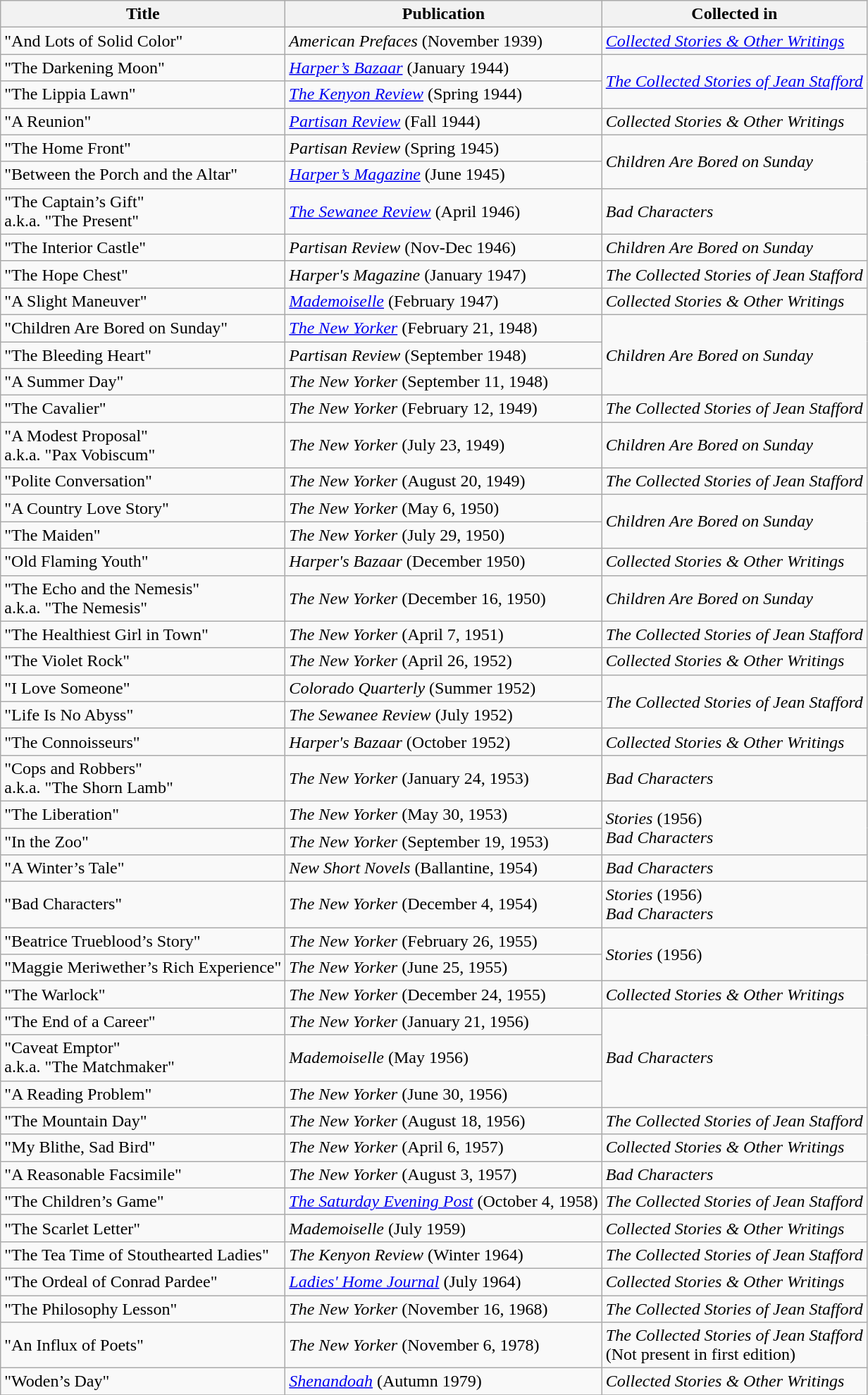<table class="wikitable">
<tr>
<th>Title</th>
<th>Publication</th>
<th>Collected in</th>
</tr>
<tr>
<td>"And Lots of Solid Color"</td>
<td><em>American Prefaces</em> (November 1939)</td>
<td><em><a href='#'>Collected Stories & Other Writings</a></em></td>
</tr>
<tr>
<td>"The Darkening Moon"</td>
<td><em><a href='#'>Harper’s Bazaar</a></em> (January 1944)</td>
<td rowspan=2><em><a href='#'>The Collected Stories of Jean Stafford</a></em></td>
</tr>
<tr>
<td>"The Lippia Lawn"</td>
<td><em><a href='#'>The Kenyon Review</a></em> (Spring 1944)</td>
</tr>
<tr>
<td>"A Reunion"</td>
<td><em><a href='#'>Partisan Review</a></em> (Fall 1944)</td>
<td><em>Collected Stories & Other Writings</em></td>
</tr>
<tr>
<td>"The Home Front"</td>
<td><em>Partisan Review</em> (Spring 1945)</td>
<td rowspan=2><em>Children Are Bored on Sunday</em></td>
</tr>
<tr>
<td>"Between the Porch and the Altar"</td>
<td><em><a href='#'>Harper’s Magazine</a></em> (June 1945)</td>
</tr>
<tr>
<td>"The Captain’s Gift"<br>a.k.a. "The Present"</td>
<td><em><a href='#'>The Sewanee Review</a></em> (April 1946)</td>
<td><em>Bad Characters</em></td>
</tr>
<tr>
<td>"The Interior Castle"</td>
<td><em>Partisan Review</em> (Nov-Dec 1946)</td>
<td><em>Children Are Bored on Sunday</em></td>
</tr>
<tr>
<td>"The Hope Chest"</td>
<td><em>Harper's Magazine</em> (January 1947)</td>
<td><em>The Collected Stories of Jean Stafford</em></td>
</tr>
<tr>
<td>"A Slight Maneuver"</td>
<td><em><a href='#'>Mademoiselle</a></em> (February 1947)</td>
<td><em>Collected Stories & Other Writings</em></td>
</tr>
<tr>
<td>"Children Are Bored on Sunday"</td>
<td><em><a href='#'>The New Yorker</a></em> (February 21, 1948)</td>
<td rowspan=3><em>Children Are Bored on Sunday</em></td>
</tr>
<tr>
<td>"The Bleeding Heart"</td>
<td><em>Partisan Review</em> (September 1948)</td>
</tr>
<tr>
<td>"A Summer Day"</td>
<td><em>The New Yorker</em> (September 11, 1948)</td>
</tr>
<tr>
<td>"The Cavalier"</td>
<td><em>The New Yorker</em> (February 12, 1949)</td>
<td><em>The Collected Stories of Jean Stafford</em></td>
</tr>
<tr>
<td>"A Modest Proposal"<br>a.k.a. "Pax Vobiscum"</td>
<td><em>The New Yorker</em> (July 23, 1949)</td>
<td><em>Children Are Bored on Sunday</em></td>
</tr>
<tr>
<td>"Polite Conversation"</td>
<td><em>The New Yorker</em> (August 20, 1949)</td>
<td><em>The Collected Stories of Jean Stafford</em></td>
</tr>
<tr>
<td>"A Country Love Story"</td>
<td><em>The New Yorker</em> (May 6, 1950)</td>
<td rowspan=2><em>Children Are Bored on Sunday</em></td>
</tr>
<tr>
<td>"The Maiden"</td>
<td><em>The New Yorker</em> (July 29, 1950)</td>
</tr>
<tr>
<td>"Old Flaming Youth"</td>
<td><em>Harper's Bazaar</em> (December 1950)</td>
<td><em>Collected Stories & Other Writings</em></td>
</tr>
<tr>
<td>"The Echo and the Nemesis"<br>a.k.a. "The Nemesis"</td>
<td><em>The New Yorker</em> (December 16, 1950)</td>
<td><em>Children Are Bored on Sunday</em></td>
</tr>
<tr>
<td>"The Healthiest Girl in Town"</td>
<td><em>The New Yorker</em> (April 7, 1951)</td>
<td><em>The Collected Stories of Jean Stafford</em></td>
</tr>
<tr>
<td>"The Violet Rock"</td>
<td><em>The New Yorker</em> (April 26, 1952)</td>
<td><em>Collected Stories & Other Writings</em></td>
</tr>
<tr>
<td>"I Love Someone"</td>
<td><em>Colorado Quarterly</em> (Summer 1952)</td>
<td rowspan=2><em>The Collected Stories of Jean Stafford</em></td>
</tr>
<tr>
<td>"Life Is No Abyss"</td>
<td><em>The Sewanee Review</em> (July 1952)</td>
</tr>
<tr>
<td>"The Connoisseurs"</td>
<td><em>Harper's Bazaar</em> (October 1952)</td>
<td><em>Collected Stories & Other Writings</em></td>
</tr>
<tr>
<td>"Cops and Robbers"<br>a.k.a. "The Shorn Lamb"</td>
<td><em>The New Yorker</em> (January 24, 1953)</td>
<td><em>Bad Characters</em></td>
</tr>
<tr>
<td>"The Liberation"</td>
<td><em>The New Yorker</em> (May 30, 1953)</td>
<td rowspan=2><em>Stories</em> (1956)<br><em>Bad Characters</em></td>
</tr>
<tr>
<td>"In the Zoo"</td>
<td><em>The New Yorker</em> (September 19, 1953)</td>
</tr>
<tr>
<td>"A Winter’s Tale"</td>
<td><em>New Short Novels</em> (Ballantine, 1954)</td>
<td><em>Bad Characters</em></td>
</tr>
<tr>
<td>"Bad Characters"</td>
<td><em>The New Yorker</em> (December 4, 1954)</td>
<td><em>Stories</em> (1956)<br><em>Bad Characters</em></td>
</tr>
<tr>
<td>"Beatrice Trueblood’s Story"</td>
<td><em>The New Yorker</em> (February 26, 1955)</td>
<td rowspan=2><em>Stories</em> (1956)</td>
</tr>
<tr>
<td>"Maggie Meriwether’s Rich Experience"</td>
<td><em>The New Yorker</em> (June 25, 1955)</td>
</tr>
<tr>
<td>"The Warlock"</td>
<td><em>The New Yorker</em> (December 24, 1955)</td>
<td><em>Collected Stories & Other Writings</em></td>
</tr>
<tr>
<td>"The End of a Career"</td>
<td><em>The New Yorker</em> (January 21, 1956)</td>
<td rowspan=3><em>Bad Characters</em></td>
</tr>
<tr>
<td>"Caveat Emptor"<br>a.k.a. "The Matchmaker"</td>
<td><em>Mademoiselle</em> (May 1956)</td>
</tr>
<tr>
<td>"A Reading Problem"</td>
<td><em>The New Yorker</em> (June 30, 1956)</td>
</tr>
<tr>
<td>"The Mountain Day"</td>
<td><em>The New Yorker</em> (August 18, 1956)</td>
<td><em>The Collected Stories of Jean Stafford</em></td>
</tr>
<tr>
<td>"My Blithe, Sad Bird"</td>
<td><em>The New Yorker</em> (April 6, 1957)</td>
<td><em>Collected Stories & Other Writings</em></td>
</tr>
<tr>
<td>"A Reasonable Facsimile"</td>
<td><em>The New Yorker</em> (August 3, 1957)</td>
<td><em>Bad Characters</em></td>
</tr>
<tr>
<td>"The Children’s Game"</td>
<td><em><a href='#'>The Saturday Evening Post</a></em> (October 4, 1958)</td>
<td><em>The Collected Stories of Jean Stafford</em></td>
</tr>
<tr>
<td>"The Scarlet Letter"</td>
<td><em>Mademoiselle</em> (July 1959)</td>
<td><em>Collected Stories & Other Writings</em></td>
</tr>
<tr>
<td>"The Tea Time of Stouthearted Ladies"</td>
<td><em>The Kenyon Review</em> (Winter 1964)</td>
<td><em>The Collected Stories of Jean Stafford</em></td>
</tr>
<tr>
<td>"The Ordeal of Conrad Pardee"</td>
<td><em><a href='#'>Ladies' Home Journal</a></em> (July 1964)</td>
<td><em>Collected Stories & Other Writings</em></td>
</tr>
<tr>
<td>"The Philosophy Lesson"</td>
<td><em>The New Yorker</em> (November 16, 1968)</td>
<td><em>The Collected Stories of Jean Stafford</em></td>
</tr>
<tr>
<td>"An Influx of Poets"</td>
<td><em>The New Yorker</em> (November 6, 1978)</td>
<td><em>The Collected Stories of Jean Stafford</em><br>(Not present in first edition)</td>
</tr>
<tr>
<td>"Woden’s Day"</td>
<td><em><a href='#'>Shenandoah</a></em> (Autumn 1979)</td>
<td><em>Collected Stories & Other Writings </em></td>
</tr>
<tr>
</tr>
</table>
